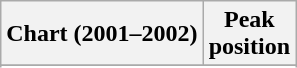<table class="wikitable sortable plainrowheaders" style="text-align:center">
<tr>
<th scope="col">Chart (2001–2002)</th>
<th scope="col">Peak<br>position</th>
</tr>
<tr>
</tr>
<tr>
</tr>
<tr>
</tr>
<tr>
</tr>
<tr>
</tr>
<tr>
</tr>
<tr>
</tr>
<tr>
</tr>
<tr>
</tr>
<tr>
</tr>
<tr>
</tr>
<tr>
</tr>
</table>
